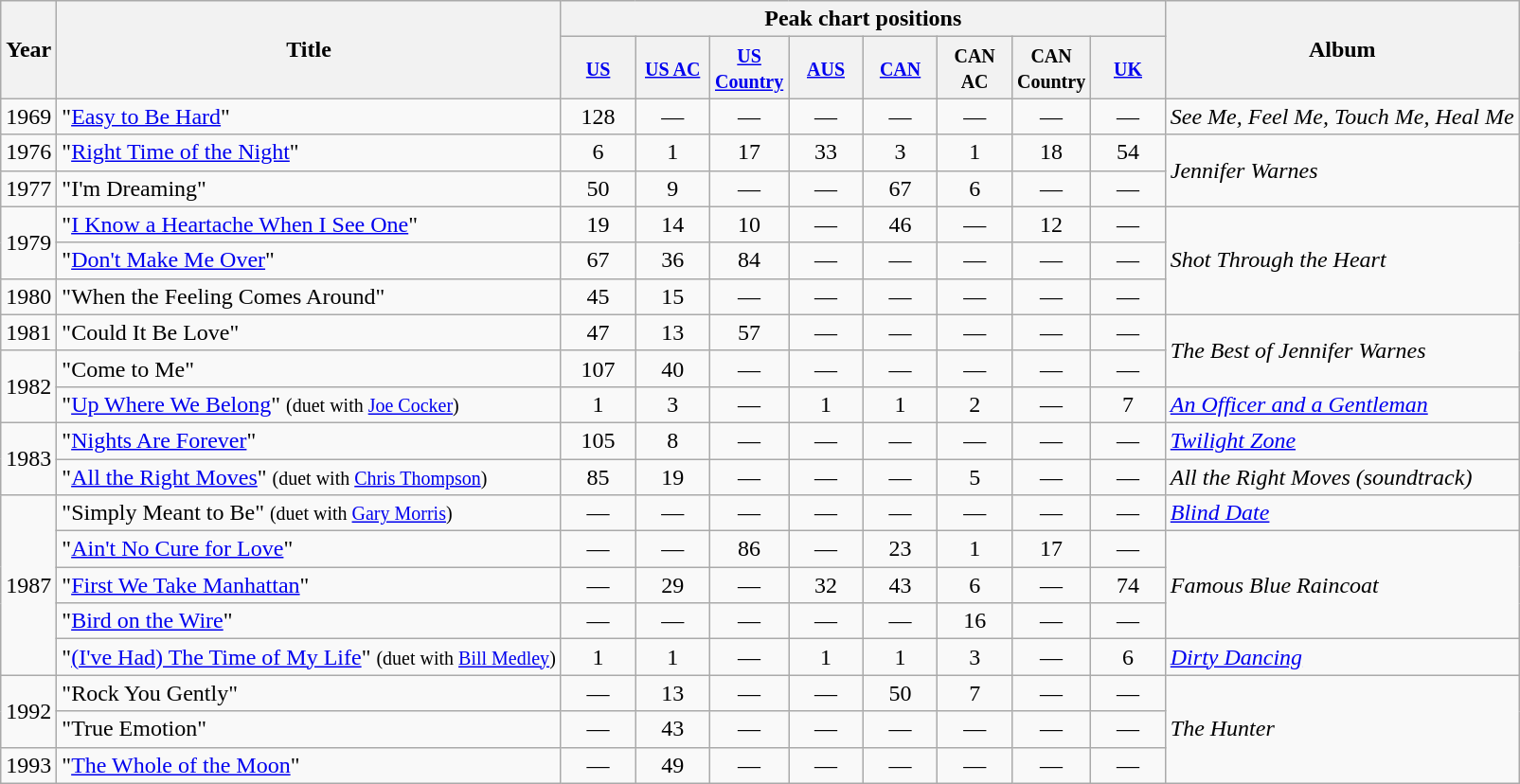<table class="wikitable">
<tr>
<th rowspan="2">Year</th>
<th rowspan="2">Title</th>
<th colspan="8">Peak chart positions</th>
<th rowspan="2">Album</th>
</tr>
<tr>
<th style="width:45px;"><small><a href='#'>US</a></small><br></th>
<th style="width:45px;"><small><a href='#'>US AC</a></small><br></th>
<th style="width:45px;"><small><a href='#'>US Country</a></small><br></th>
<th style="width:45px;"><small><a href='#'>AUS</a></small><br></th>
<th style="width:45px;"><small><a href='#'>CAN</a></small></th>
<th style="width:45px;"><small>CAN AC</small></th>
<th style="width:45px;"><small>CAN Country</small></th>
<th style="width:45px;"><small><a href='#'>UK</a><br></small></th>
</tr>
<tr>
<td>1969</td>
<td>"<a href='#'>Easy to Be Hard</a>"</td>
<td style="text-align:center;">128</td>
<td style="text-align:center;">—</td>
<td style="text-align:center;">—</td>
<td style="text-align:center;">—</td>
<td style="text-align:center;">—</td>
<td style="text-align:center;">—</td>
<td style="text-align:center;">—</td>
<td style="text-align:center;">—</td>
<td><em>See Me, Feel Me, Touch Me, Heal Me</em></td>
</tr>
<tr>
<td>1976</td>
<td>"<a href='#'>Right Time of the Night</a>"</td>
<td style="text-align:center;">6</td>
<td style="text-align:center;">1</td>
<td style="text-align:center;">17</td>
<td style="text-align:center;">33</td>
<td style="text-align:center;">3</td>
<td style="text-align:center;">1</td>
<td style="text-align:center;">18</td>
<td style="text-align:center;">54</td>
<td rowspan="2"><em>Jennifer Warnes</em></td>
</tr>
<tr>
<td>1977</td>
<td>"I'm Dreaming"</td>
<td style="text-align:center;">50</td>
<td style="text-align:center;">9</td>
<td style="text-align:center;">—</td>
<td style="text-align:center;">—</td>
<td style="text-align:center;">67</td>
<td style="text-align:center;">6</td>
<td style="text-align:center;">—</td>
<td style="text-align:center;">—</td>
</tr>
<tr>
<td rowspan="2">1979</td>
<td>"<a href='#'>I Know a Heartache When I See One</a>"</td>
<td style="text-align:center;">19</td>
<td style="text-align:center;">14</td>
<td style="text-align:center;">10</td>
<td style="text-align:center;">—</td>
<td style="text-align:center;">46</td>
<td style="text-align:center;">—</td>
<td style="text-align:center;">12</td>
<td style="text-align:center;">—</td>
<td rowspan="3"><em>Shot Through the Heart</em></td>
</tr>
<tr>
<td>"<a href='#'>Don't Make Me Over</a>"</td>
<td style="text-align:center;">67</td>
<td style="text-align:center;">36</td>
<td style="text-align:center;">84</td>
<td style="text-align:center;">—</td>
<td style="text-align:center;">—</td>
<td style="text-align:center;">—</td>
<td style="text-align:center;">—</td>
<td style="text-align:center;">—</td>
</tr>
<tr>
<td>1980</td>
<td>"When the Feeling Comes Around"</td>
<td style="text-align:center;">45</td>
<td style="text-align:center;">15</td>
<td style="text-align:center;">—</td>
<td style="text-align:center;">—</td>
<td style="text-align:center;">—</td>
<td style="text-align:center;">—</td>
<td style="text-align:center;">—</td>
<td style="text-align:center;">—</td>
</tr>
<tr>
<td>1981</td>
<td>"Could It Be Love"</td>
<td style="text-align:center;">47</td>
<td style="text-align:center;">13</td>
<td style="text-align:center;">57</td>
<td style="text-align:center;">—</td>
<td style="text-align:center;">—</td>
<td style="text-align:center;">—</td>
<td style="text-align:center;">—</td>
<td style="text-align:center;">—</td>
<td rowspan="2"><em>The Best of Jennifer Warnes</em></td>
</tr>
<tr>
<td rowspan="2">1982</td>
<td>"Come to Me"</td>
<td style="text-align:center;">107</td>
<td style="text-align:center;">40</td>
<td style="text-align:center;">—</td>
<td style="text-align:center;">—</td>
<td style="text-align:center;">—</td>
<td style="text-align:center;">—</td>
<td style="text-align:center;">—</td>
<td style="text-align:center;">—</td>
</tr>
<tr>
<td>"<a href='#'>Up Where We Belong</a>" <small>(duet with <a href='#'>Joe Cocker</a>)</small></td>
<td style="text-align:center;">1</td>
<td style="text-align:center;">3</td>
<td style="text-align:center;">—</td>
<td style="text-align:center;">1</td>
<td style="text-align:center;">1</td>
<td style="text-align:center;">2</td>
<td style="text-align:center;">—</td>
<td style="text-align:center;">7</td>
<td><em><a href='#'>An Officer and a Gentleman</a></em></td>
</tr>
<tr>
<td rowspan="2">1983</td>
<td>"<a href='#'>Nights Are Forever</a>"</td>
<td style="text-align:center;">105</td>
<td style="text-align:center;">8</td>
<td style="text-align:center;">—</td>
<td style="text-align:center;">—</td>
<td style="text-align:center;">—</td>
<td style="text-align:center;">—</td>
<td style="text-align:center;">—</td>
<td style="text-align:center;">—</td>
<td><em><a href='#'>Twilight Zone</a></em></td>
</tr>
<tr>
<td>"<a href='#'>All the Right Moves</a>" <small>(duet with <a href='#'>Chris Thompson</a>)</small></td>
<td style="text-align:center;">85</td>
<td style="text-align:center;">19</td>
<td style="text-align:center;">—</td>
<td style="text-align:center;">—</td>
<td style="text-align:center;">—</td>
<td style="text-align:center;">5</td>
<td style="text-align:center;">—</td>
<td style="text-align:center;">—</td>
<td><em>All the Right Moves (soundtrack)</em></td>
</tr>
<tr>
<td rowspan="5">1987</td>
<td>"Simply Meant to Be" <small>(duet with <a href='#'>Gary Morris</a>)</small></td>
<td style="text-align:center;">—</td>
<td style="text-align:center;">—</td>
<td style="text-align:center;">—</td>
<td style="text-align:center;">—</td>
<td style="text-align:center;">—</td>
<td style="text-align:center;">—</td>
<td style="text-align:center;">—</td>
<td style="text-align:center;">—</td>
<td><em><a href='#'>Blind Date</a></em></td>
</tr>
<tr>
<td>"<a href='#'>Ain't No Cure for Love</a>"</td>
<td style="text-align:center;">—</td>
<td style="text-align:center;">—</td>
<td style="text-align:center;">86</td>
<td style="text-align:center;">—</td>
<td style="text-align:center;">23</td>
<td style="text-align:center;">1</td>
<td style="text-align:center;">17</td>
<td style="text-align:center;">—</td>
<td rowspan="3"><em>Famous Blue Raincoat</em></td>
</tr>
<tr>
<td>"<a href='#'>First We Take Manhattan</a>"</td>
<td style="text-align:center;">—</td>
<td style="text-align:center;">29</td>
<td style="text-align:center;">—</td>
<td style="text-align:center;">32</td>
<td style="text-align:center;">43</td>
<td style="text-align:center;">6</td>
<td style="text-align:center;">—</td>
<td style="text-align:center;">74</td>
</tr>
<tr>
<td>"<a href='#'>Bird on the Wire</a>"</td>
<td style="text-align:center;">—</td>
<td style="text-align:center;">—</td>
<td style="text-align:center;">—</td>
<td style="text-align:center;">—</td>
<td style="text-align:center;">—</td>
<td style="text-align:center;">16</td>
<td style="text-align:center;">—</td>
<td style="text-align:center;">—</td>
</tr>
<tr>
<td>"<a href='#'>(I've Had) The Time of My Life</a>" <small>(duet with <a href='#'>Bill Medley</a>)</small></td>
<td style="text-align:center;">1</td>
<td style="text-align:center;">1</td>
<td style="text-align:center;">—</td>
<td style="text-align:center;">1</td>
<td style="text-align:center;">1</td>
<td style="text-align:center;">3</td>
<td style="text-align:center;">—</td>
<td style="text-align:center;">6</td>
<td><em><a href='#'>Dirty Dancing</a></em></td>
</tr>
<tr>
<td rowspan="2">1992</td>
<td>"Rock You Gently"</td>
<td style="text-align:center;">—</td>
<td style="text-align:center;">13</td>
<td style="text-align:center;">—</td>
<td style="text-align:center;">—</td>
<td style="text-align:center;">50</td>
<td style="text-align:center;">7</td>
<td style="text-align:center;">—</td>
<td style="text-align:center;">—</td>
<td rowspan="3"><em>The Hunter</em></td>
</tr>
<tr>
<td>"True Emotion"</td>
<td style="text-align:center;">—</td>
<td style="text-align:center;">43</td>
<td style="text-align:center;">—</td>
<td style="text-align:center;">—</td>
<td style="text-align:center;">—</td>
<td style="text-align:center;">—</td>
<td style="text-align:center;">—</td>
<td style="text-align:center;">—</td>
</tr>
<tr>
<td>1993</td>
<td>"<a href='#'>The Whole of the Moon</a>"</td>
<td style="text-align:center;">—</td>
<td style="text-align:center;">49</td>
<td style="text-align:center;">—</td>
<td style="text-align:center;">—</td>
<td style="text-align:center;">—</td>
<td style="text-align:center;">—</td>
<td style="text-align:center;">—</td>
<td style="text-align:center;">—</td>
</tr>
</table>
